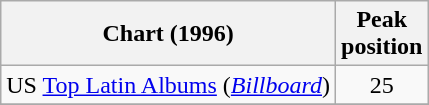<table class="wikitable">
<tr>
<th align="center">Chart (1996)</th>
<th align="center">Peak<br>position</th>
</tr>
<tr>
<td align="left">US <a href='#'>Top Latin Albums</a> (<em><a href='#'>Billboard</a></em>)</td>
<td align="center">25</td>
</tr>
<tr>
</tr>
</table>
